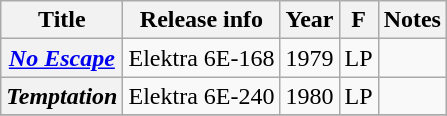<table class="wikitable plainrowheaders sortable">
<tr>
<th scope="col">Title</th>
<th scope="col">Release info</th>
<th scope="col">Year</th>
<th scope="col">F</th>
<th scope="col" class="unsortable">Notes</th>
</tr>
<tr>
<th scope="row"><em><a href='#'>No Escape</a></em></th>
<td>Elektra 6E-168</td>
<td>1979</td>
<td>LP</td>
<td></td>
</tr>
<tr>
<th scope="row"><em>Temptation</em></th>
<td>Elektra 6E-240</td>
<td>1980</td>
<td>LP</td>
<td></td>
</tr>
<tr>
</tr>
</table>
